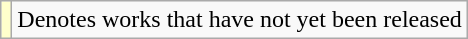<table class="wikitable">
<tr>
<td style="background:#FFFFCC;"></td>
<td>Denotes works that have not yet been released</td>
</tr>
</table>
